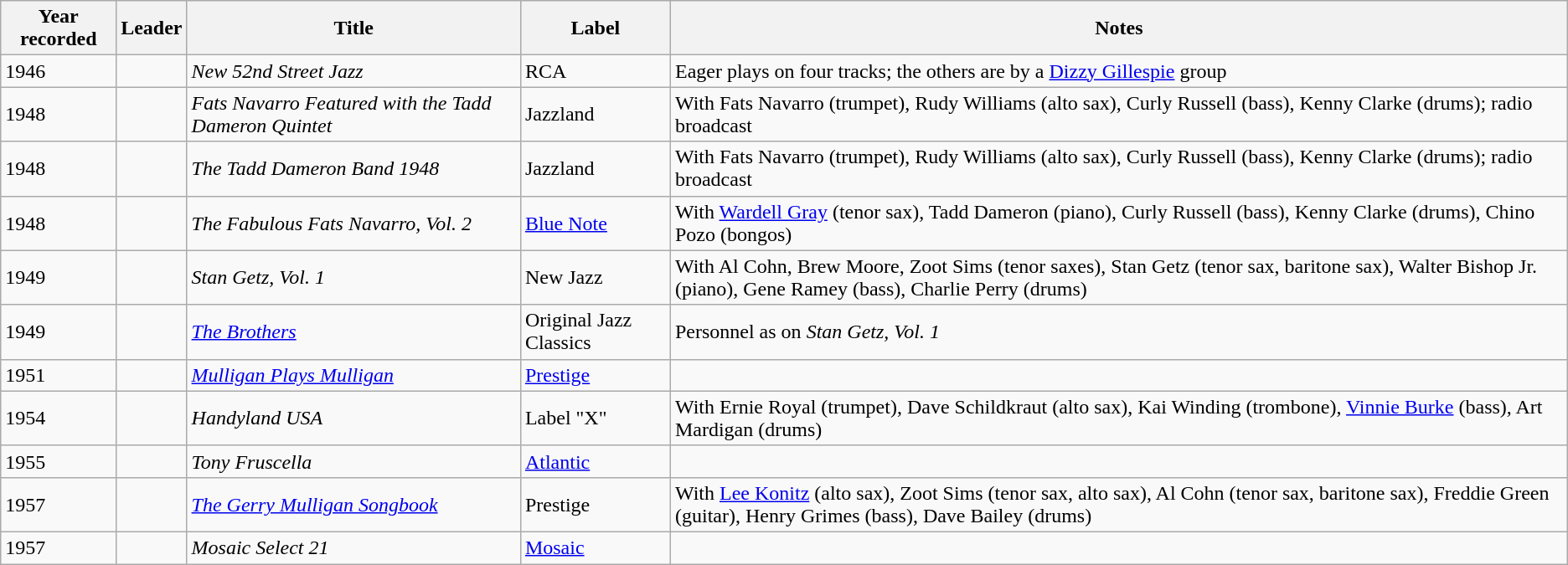<table class="wikitable sortable">
<tr>
<th>Year recorded</th>
<th>Leader</th>
<th>Title</th>
<th>Label</th>
<th>Notes</th>
</tr>
<tr>
<td>1946</td>
<td></td>
<td><em>New 52nd Street Jazz</em></td>
<td>RCA</td>
<td>Eager plays on four tracks; the others are by a <a href='#'>Dizzy Gillespie</a> group</td>
</tr>
<tr>
<td>1948</td>
<td></td>
<td><em>Fats Navarro Featured with the Tadd Dameron Quintet</em></td>
<td>Jazzland</td>
<td>With Fats Navarro (trumpet), Rudy Williams (alto sax), Curly Russell (bass), Kenny Clarke (drums); radio broadcast</td>
</tr>
<tr>
<td>1948</td>
<td></td>
<td><em>The Tadd Dameron Band 1948</em></td>
<td>Jazzland</td>
<td>With Fats Navarro (trumpet), Rudy Williams (alto sax), Curly Russell (bass), Kenny Clarke (drums); radio broadcast</td>
</tr>
<tr>
<td>1948</td>
<td></td>
<td><em>The Fabulous Fats Navarro, Vol. 2</em></td>
<td><a href='#'>Blue Note</a></td>
<td>With <a href='#'>Wardell Gray</a> (tenor sax), Tadd Dameron (piano), Curly Russell (bass), Kenny Clarke (drums), Chino Pozo (bongos)</td>
</tr>
<tr>
<td>1949</td>
<td></td>
<td><em>Stan Getz, Vol. 1</em></td>
<td>New Jazz</td>
<td>With Al Cohn, Brew Moore, Zoot Sims (tenor saxes), Stan Getz (tenor sax, baritone sax), Walter Bishop Jr. (piano), Gene Ramey (bass), Charlie Perry (drums)</td>
</tr>
<tr>
<td>1949</td>
<td></td>
<td><em><a href='#'>The Brothers</a></em></td>
<td>Original Jazz Classics</td>
<td>Personnel as on <em>Stan Getz, Vol. 1</em></td>
</tr>
<tr>
<td>1951</td>
<td></td>
<td><em><a href='#'>Mulligan Plays Mulligan</a></em></td>
<td><a href='#'>Prestige</a></td>
<td></td>
</tr>
<tr>
<td>1954</td>
<td></td>
<td><em>Handyland USA</em></td>
<td>Label "X"</td>
<td>With Ernie Royal (trumpet), Dave Schildkraut (alto sax), Kai Winding (trombone), <a href='#'>Vinnie Burke</a> (bass), Art Mardigan (drums)</td>
</tr>
<tr>
<td>1955</td>
<td></td>
<td><em>Tony Fruscella</em></td>
<td><a href='#'>Atlantic</a></td>
<td></td>
</tr>
<tr>
<td>1957</td>
<td></td>
<td><em><a href='#'>The Gerry Mulligan Songbook</a></em></td>
<td>Prestige</td>
<td>With <a href='#'>Lee Konitz</a> (alto sax), Zoot Sims (tenor sax, alto sax), Al Cohn (tenor sax, baritone sax), Freddie Green (guitar), Henry Grimes (bass), Dave Bailey (drums)</td>
</tr>
<tr>
<td>1957</td>
<td></td>
<td><em>Mosaic Select 21</em></td>
<td><a href='#'>Mosaic</a></td>
<td></td>
</tr>
</table>
